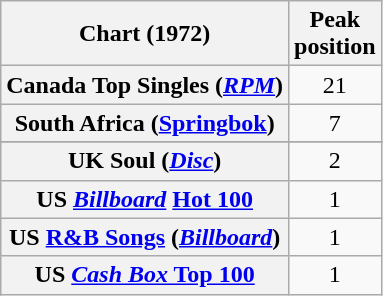<table class="wikitable sortable plainrowheaders">
<tr>
<th align="left">Chart (1972)</th>
<th align="left">Peak<br>position</th>
</tr>
<tr>
<th scope="row">Canada Top Singles (<em><a href='#'>RPM</a></em>)</th>
<td style="text-align:center;">21</td>
</tr>
<tr>
<th scope="row">South Africa (<a href='#'>Springbok</a>)</th>
<td align="center">7</td>
</tr>
<tr>
</tr>
<tr>
<th scope="row">UK Soul (<em><a href='#'>Disc</a></em>)</th>
<td style="text-align:center;">2</td>
</tr>
<tr>
<th scope="row">US <em><a href='#'>Billboard</a></em> <a href='#'>Hot 100</a></th>
<td style="text-align:center;">1</td>
</tr>
<tr>
<th scope="row">US <a href='#'>R&B Songs</a> (<em><a href='#'>Billboard</a></em>)</th>
<td style="text-align:center;">1</td>
</tr>
<tr>
<th scope="row">US <a href='#'><em>Cash Box</em> Top 100</a></th>
<td style="text-align:center;">1</td>
</tr>
</table>
